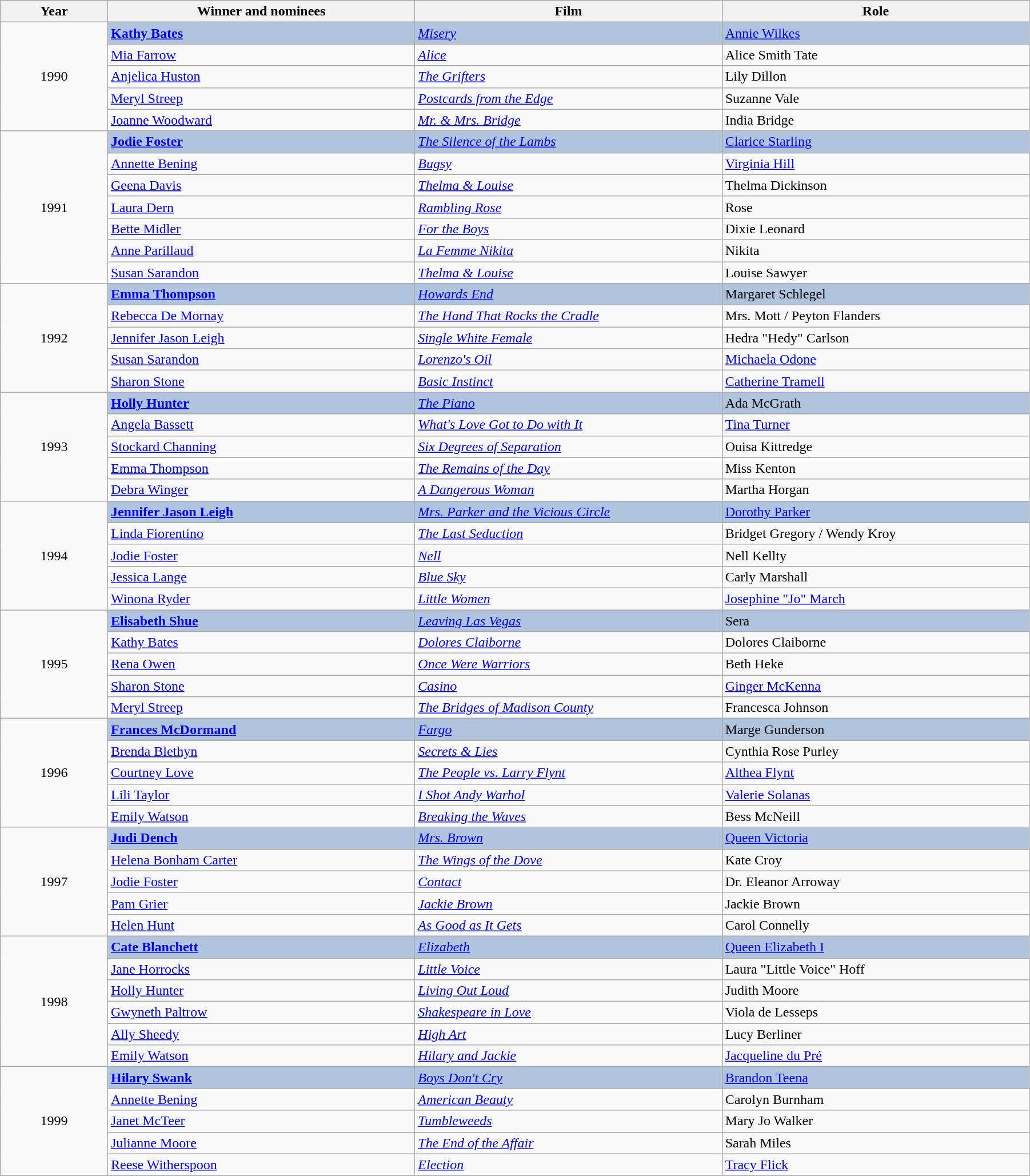<table class="wikitable" width="95%" cellpadding="5">
<tr>
<th width="100"><strong>Year</strong></th>
<th width="300"><strong>Winner and nominees</strong></th>
<th width="300"><strong>Film</strong></th>
<th width="300"><strong>Role</strong></th>
</tr>
<tr>
<td rowspan="5" style="text-align:center;">1990</td>
<td style="background:#B0C4DE;"><strong><a href='#'>Kathy Bates</a></strong></td>
<td style="background:#B0C4DE;"><em><a href='#'>Misery</a></em></td>
<td style="background:#B0C4DE;"><a href='#'>Annie Wilkes</a></td>
</tr>
<tr>
<td><a href='#'>Mia Farrow</a></td>
<td><em><a href='#'>Alice</a></em></td>
<td>Alice Smith Tate</td>
</tr>
<tr>
<td><a href='#'>Anjelica Huston</a></td>
<td><em><a href='#'>The Grifters</a></em></td>
<td>Lily Dillon</td>
</tr>
<tr>
<td><a href='#'>Meryl Streep</a></td>
<td><em><a href='#'>Postcards from the Edge</a></em></td>
<td>Suzanne Vale</td>
</tr>
<tr>
<td><a href='#'>Joanne Woodward</a></td>
<td><em><a href='#'>Mr. & Mrs. Bridge</a></em></td>
<td>India Bridge</td>
</tr>
<tr>
<td rowspan="7" style="text-align:center;">1991</td>
<td style="background:#B0C4DE;"><strong><a href='#'>Jodie Foster</a></strong></td>
<td style="background:#B0C4DE;"><em><a href='#'>The Silence of the Lambs</a></em></td>
<td style="background:#B0C4DE;"><a href='#'>Clarice Starling</a></td>
</tr>
<tr>
<td><a href='#'>Annette Bening</a></td>
<td><em><a href='#'>Bugsy</a></em></td>
<td><a href='#'>Virginia Hill</a></td>
</tr>
<tr>
<td><a href='#'>Geena Davis</a></td>
<td><em><a href='#'>Thelma & Louise</a></em></td>
<td>Thelma Dickinson</td>
</tr>
<tr>
<td><a href='#'>Laura Dern</a></td>
<td><em><a href='#'>Rambling Rose</a></em></td>
<td>Rose</td>
</tr>
<tr>
<td><a href='#'>Bette Midler</a></td>
<td><em><a href='#'>For the Boys</a></em></td>
<td>Dixie Leonard</td>
</tr>
<tr>
<td><a href='#'>Anne Parillaud</a></td>
<td><em><a href='#'>La Femme Nikita</a></em></td>
<td>Nikita</td>
</tr>
<tr>
<td><a href='#'>Susan Sarandon</a></td>
<td><em><a href='#'>Thelma & Louise</a></em></td>
<td>Louise Sawyer</td>
</tr>
<tr>
<td rowspan="5" style="text-align:center;">1992</td>
<td style="background:#B0C4DE;"><strong><a href='#'>Emma Thompson</a></strong></td>
<td style="background:#B0C4DE;"><em><a href='#'>Howards End</a></em></td>
<td style="background:#B0C4DE;">Margaret Schlegel</td>
</tr>
<tr>
<td><a href='#'>Rebecca De Mornay</a></td>
<td><em><a href='#'>The Hand That Rocks the Cradle</a></em></td>
<td>Mrs. Mott / Peyton Flanders</td>
</tr>
<tr>
<td><a href='#'>Jennifer Jason Leigh</a></td>
<td><em><a href='#'>Single White Female</a></em></td>
<td>Hedra "Hedy" Carlson</td>
</tr>
<tr>
<td><a href='#'>Susan Sarandon</a></td>
<td><em><a href='#'>Lorenzo's Oil</a></em></td>
<td><a href='#'>Michaela Odone</a></td>
</tr>
<tr>
<td><a href='#'>Sharon Stone</a></td>
<td><em><a href='#'>Basic Instinct</a></em></td>
<td><a href='#'>Catherine Tramell</a></td>
</tr>
<tr>
<td rowspan="5" style="text-align:center;">1993</td>
<td style="background:#B0C4DE;"><strong><a href='#'>Holly Hunter</a></strong></td>
<td style="background:#B0C4DE;"><em><a href='#'>The Piano</a></em></td>
<td style="background:#B0C4DE;">Ada McGrath</td>
</tr>
<tr>
<td><a href='#'>Angela Bassett</a></td>
<td><em><a href='#'>What's Love Got to Do with It</a></em></td>
<td><a href='#'>Tina Turner</a></td>
</tr>
<tr>
<td><a href='#'>Stockard Channing</a></td>
<td><em><a href='#'>Six Degrees of Separation</a></em></td>
<td>Ouisa Kittredge</td>
</tr>
<tr>
<td><a href='#'>Emma Thompson</a></td>
<td><em><a href='#'>The Remains of the Day</a></em></td>
<td>Miss Kenton</td>
</tr>
<tr>
<td><a href='#'>Debra Winger</a></td>
<td><em><a href='#'>A Dangerous Woman</a></em></td>
<td>Martha Horgan</td>
</tr>
<tr>
<td rowspan="5" style="text-align:center;">1994</td>
<td style="background:#B0C4DE;"><strong><a href='#'>Jennifer Jason Leigh</a></strong></td>
<td style="background:#B0C4DE;"><em><a href='#'>Mrs. Parker and the Vicious Circle</a></em></td>
<td style="background:#B0C4DE;"><a href='#'>Dorothy Parker</a></td>
</tr>
<tr>
<td><a href='#'>Linda Fiorentino</a></td>
<td><em><a href='#'>The Last Seduction</a></em></td>
<td>Bridget Gregory / Wendy Kroy</td>
</tr>
<tr>
<td><a href='#'>Jodie Foster</a></td>
<td><em><a href='#'>Nell</a></em></td>
<td>Nell Kellty</td>
</tr>
<tr>
<td><a href='#'>Jessica Lange</a></td>
<td><em><a href='#'>Blue Sky</a></em></td>
<td>Carly Marshall</td>
</tr>
<tr>
<td><a href='#'>Winona Ryder</a></td>
<td><em><a href='#'>Little Women</a></em></td>
<td><a href='#'>Josephine "Jo" March</a></td>
</tr>
<tr>
<td rowspan="5" style="text-align:center;">1995</td>
<td style="background:#B0C4DE;"><strong><a href='#'>Elisabeth Shue</a></strong></td>
<td style="background:#B0C4DE;"><em><a href='#'>Leaving Las Vegas</a></em></td>
<td style="background:#B0C4DE;">Sera</td>
</tr>
<tr>
<td><a href='#'>Kathy Bates</a></td>
<td><em><a href='#'>Dolores Claiborne</a></em></td>
<td>Dolores Claiborne</td>
</tr>
<tr>
<td><a href='#'>Rena Owen</a></td>
<td><em><a href='#'>Once Were Warriors</a></em></td>
<td>Beth Heke</td>
</tr>
<tr>
<td><a href='#'>Sharon Stone</a></td>
<td><em><a href='#'>Casino</a></em></td>
<td><a href='#'>Ginger McKenna</a></td>
</tr>
<tr>
<td><a href='#'>Meryl Streep</a></td>
<td><em><a href='#'>The Bridges of Madison County</a></em></td>
<td>Francesca Johnson</td>
</tr>
<tr>
<td rowspan="5" style="text-align:center;">1996</td>
<td style="background:#B0C4DE;"><strong><a href='#'>Frances McDormand</a></strong></td>
<td style="background:#B0C4DE;"><em><a href='#'>Fargo</a></em></td>
<td style="background:#B0C4DE;">Marge Gunderson</td>
</tr>
<tr>
<td><a href='#'>Brenda Blethyn</a></td>
<td><em><a href='#'>Secrets & Lies</a></em></td>
<td>Cynthia Rose Purley</td>
</tr>
<tr>
<td><a href='#'>Courtney Love</a></td>
<td><em><a href='#'>The People vs. Larry Flynt</a></em></td>
<td><a href='#'>Althea Flynt</a></td>
</tr>
<tr>
<td><a href='#'>Lili Taylor</a></td>
<td><em><a href='#'>I Shot Andy Warhol</a></em></td>
<td><a href='#'>Valerie Solanas</a></td>
</tr>
<tr>
<td><a href='#'>Emily Watson</a></td>
<td><em><a href='#'>Breaking the Waves</a></em></td>
<td>Bess McNeill</td>
</tr>
<tr>
<td rowspan="5" style="text-align:center;">1997</td>
<td style="background:#B0C4DE;"><strong><a href='#'>Judi Dench</a></strong></td>
<td style="background:#B0C4DE;"><em><a href='#'>Mrs. Brown</a></em></td>
<td style="background:#B0C4DE;"><a href='#'>Queen Victoria</a></td>
</tr>
<tr>
<td><a href='#'>Helena Bonham Carter</a></td>
<td><em><a href='#'>The Wings of the Dove</a></em></td>
<td>Kate Croy</td>
</tr>
<tr>
<td><a href='#'>Jodie Foster</a></td>
<td><em><a href='#'>Contact</a></em></td>
<td>Dr. Eleanor Arroway</td>
</tr>
<tr>
<td><a href='#'>Pam Grier</a></td>
<td><em><a href='#'>Jackie Brown</a></em></td>
<td>Jackie Brown</td>
</tr>
<tr>
<td><a href='#'>Helen Hunt</a></td>
<td><em><a href='#'>As Good as It Gets</a></em></td>
<td>Carol Connelly</td>
</tr>
<tr>
<td rowspan="6" style="text-align:center;">1998</td>
<td style="background:#B0C4DE;"><strong><a href='#'>Cate Blanchett</a></strong></td>
<td style="background:#B0C4DE;"><em><a href='#'>Elizabeth</a></em></td>
<td style="background:#B0C4DE;"><a href='#'>Queen Elizabeth I</a></td>
</tr>
<tr>
<td><a href='#'>Jane Horrocks</a></td>
<td><em><a href='#'>Little Voice</a></em></td>
<td>Laura "Little Voice" Hoff</td>
</tr>
<tr>
<td><a href='#'>Holly Hunter</a></td>
<td><em><a href='#'>Living Out Loud</a></em></td>
<td>Judith Moore</td>
</tr>
<tr>
<td><a href='#'>Gwyneth Paltrow</a></td>
<td><em><a href='#'>Shakespeare in Love</a></em></td>
<td>Viola de Lesseps</td>
</tr>
<tr>
<td><a href='#'>Ally Sheedy</a></td>
<td><em><a href='#'>High Art</a></em></td>
<td>Lucy Berliner</td>
</tr>
<tr>
<td><a href='#'>Emily Watson</a></td>
<td><em><a href='#'>Hilary and Jackie</a></em></td>
<td><a href='#'>Jacqueline du Pré</a></td>
</tr>
<tr>
<td rowspan="5" style="text-align:center;">1999</td>
<td style="background:#B0C4DE;"><strong><a href='#'>Hilary Swank</a></strong></td>
<td style="background:#B0C4DE;"><em><a href='#'>Boys Don't Cry</a></em></td>
<td style="background:#B0C4DE;"><a href='#'>Brandon Teena</a></td>
</tr>
<tr>
<td><a href='#'>Annette Bening</a></td>
<td><em><a href='#'>American Beauty</a></em></td>
<td>Carolyn Burnham</td>
</tr>
<tr>
<td><a href='#'>Janet McTeer</a></td>
<td><em><a href='#'>Tumbleweeds</a></em></td>
<td>Mary Jo Walker</td>
</tr>
<tr>
<td><a href='#'>Julianne Moore</a></td>
<td><em><a href='#'>The End of the Affair</a></em></td>
<td>Sarah Miles</td>
</tr>
<tr>
<td><a href='#'>Reese Witherspoon</a></td>
<td><em><a href='#'>Election</a></em></td>
<td><a href='#'>Tracy Flick</a></td>
</tr>
<tr>
</tr>
</table>
